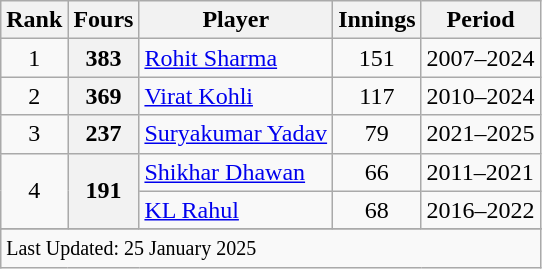<table class="wikitable sortable">
<tr>
<th scope=col>Rank</th>
<th scope=col>Fours</th>
<th scope=col>Player</th>
<th scope=col>Innings</th>
<th scope=col>Period</th>
</tr>
<tr>
<td align=center>1</td>
<th scope=row style=text-align:center;>383</th>
<td><a href='#'>Rohit Sharma</a></td>
<td align=center>151</td>
<td>2007–2024</td>
</tr>
<tr>
<td align=center>2</td>
<th scope=row style=text-align:center;>369</th>
<td><a href='#'>Virat Kohli</a></td>
<td align=center>117</td>
<td>2010–2024</td>
</tr>
<tr>
<td align=center>3</td>
<th scope=row style=text-align:center;>237</th>
<td><a href='#'>Suryakumar Yadav</a></td>
<td align=center>79</td>
<td>2021–2025</td>
</tr>
<tr>
<td align=center rowspan=2>4</td>
<th scope=row style=text-align:center; rowspan=2>191</th>
<td><a href='#'>Shikhar Dhawan</a></td>
<td align=center>66</td>
<td>2011–2021</td>
</tr>
<tr>
<td><a href='#'>KL Rahul</a></td>
<td align=center>68</td>
<td>2016–2022</td>
</tr>
<tr>
</tr>
<tr class=sortbottom>
<td colspan=6><small>Last Updated: 25 January 2025</small></td>
</tr>
</table>
